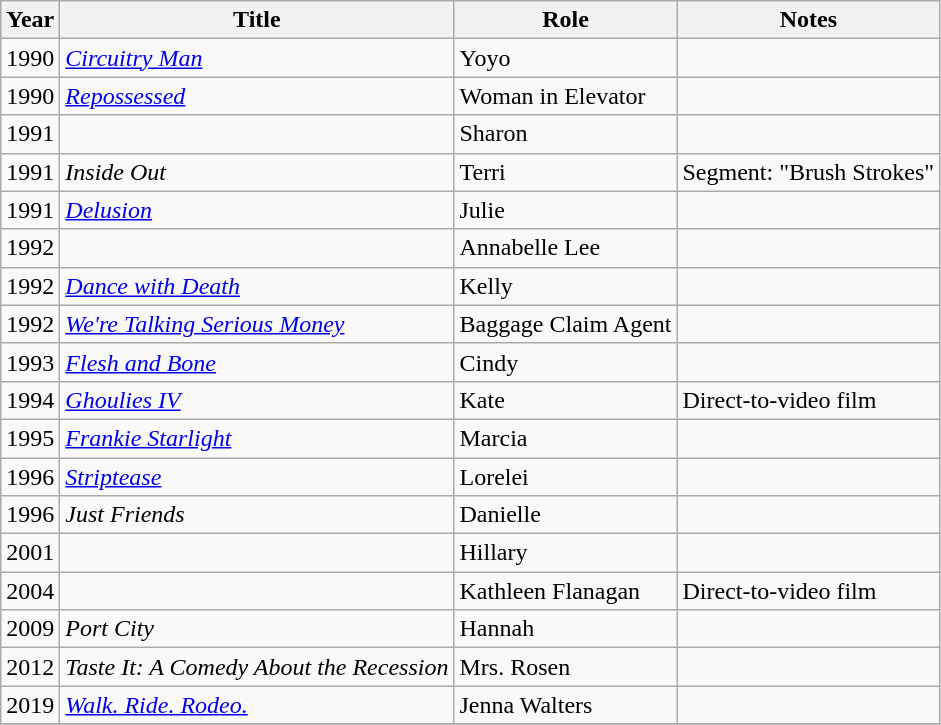<table class="wikitable sortable">
<tr>
<th>Year</th>
<th>Title</th>
<th>Role</th>
<th class="unsortable">Notes</th>
</tr>
<tr>
<td>1990</td>
<td><em><a href='#'>Circuitry Man</a></em></td>
<td>Yoyo</td>
<td></td>
</tr>
<tr>
<td>1990</td>
<td><em><a href='#'>Repossessed</a></em></td>
<td>Woman in Elevator</td>
<td></td>
</tr>
<tr>
<td>1991</td>
<td><em></em></td>
<td>Sharon</td>
<td></td>
</tr>
<tr>
<td>1991</td>
<td><em>Inside Out</em></td>
<td>Terri</td>
<td>Segment: "Brush Strokes"</td>
</tr>
<tr>
<td>1991</td>
<td><em><a href='#'>Delusion</a></em></td>
<td>Julie</td>
<td></td>
</tr>
<tr>
<td>1992</td>
<td><em></em></td>
<td>Annabelle Lee</td>
<td></td>
</tr>
<tr>
<td>1992</td>
<td><em><a href='#'>Dance with Death</a></em></td>
<td>Kelly</td>
<td></td>
</tr>
<tr>
<td>1992</td>
<td><em><a href='#'>We're Talking Serious Money</a></em></td>
<td>Baggage Claim Agent</td>
<td></td>
</tr>
<tr>
<td>1993</td>
<td><em><a href='#'>Flesh and Bone</a></em></td>
<td>Cindy</td>
<td></td>
</tr>
<tr>
<td>1994</td>
<td><em><a href='#'>Ghoulies IV</a></em></td>
<td>Kate</td>
<td>Direct-to-video film</td>
</tr>
<tr>
<td>1995</td>
<td><em><a href='#'>Frankie Starlight</a></em></td>
<td>Marcia</td>
<td></td>
</tr>
<tr>
<td>1996</td>
<td><em><a href='#'>Striptease</a></em></td>
<td>Lorelei</td>
<td></td>
</tr>
<tr>
<td>1996</td>
<td><em>Just Friends</em></td>
<td>Danielle</td>
<td></td>
</tr>
<tr>
<td>2001</td>
<td><em></em></td>
<td>Hillary</td>
<td></td>
</tr>
<tr>
<td>2004</td>
<td><em></em></td>
<td>Kathleen Flanagan</td>
<td>Direct-to-video film</td>
</tr>
<tr>
<td>2009</td>
<td><em>Port City</em></td>
<td>Hannah</td>
<td></td>
</tr>
<tr>
<td>2012</td>
<td><em>Taste It: A Comedy About the Recession</em></td>
<td>Mrs. Rosen</td>
<td></td>
</tr>
<tr>
<td>2019</td>
<td><em><a href='#'>Walk. Ride. Rodeo.</a></em></td>
<td>Jenna Walters</td>
<td></td>
</tr>
<tr>
</tr>
</table>
